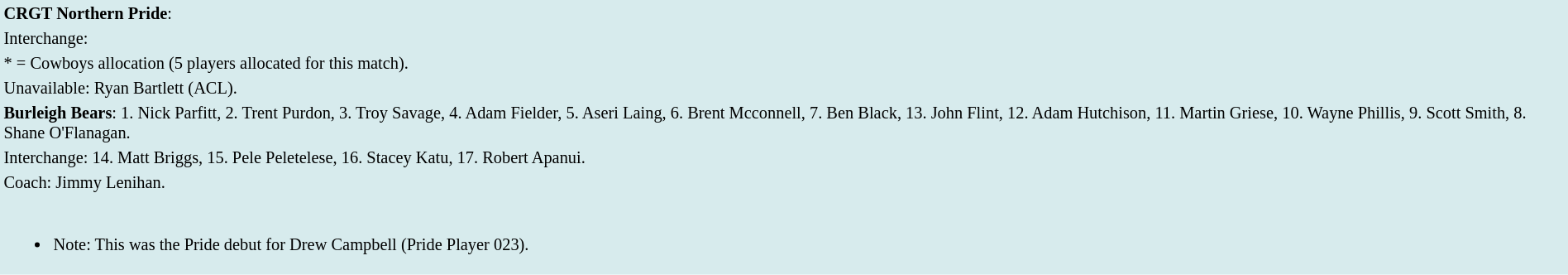<table style="background:#d7ebed; font-size:85%; width:100%;">
<tr>
<td><strong>CRGT Northern Pride</strong>:             </td>
</tr>
<tr>
<td>Interchange:    </td>
</tr>
<tr>
<td>* = Cowboys allocation (5 players allocated for this match).</td>
</tr>
<tr>
<td>Unavailable: Ryan Bartlett (ACL).</td>
</tr>
<tr>
<td><strong>Burleigh Bears</strong>: 1. Nick Parfitt, 2. Trent Purdon, 3. Troy Savage, 4. Adam Fielder, 5. Aseri Laing, 6. Brent Mcconnell, 7. Ben Black, 13. John Flint, 12. Adam Hutchison, 11. Martin Griese, 10. Wayne Phillis, 9. Scott Smith, 8. Shane O'Flanagan.</td>
</tr>
<tr>
<td>Interchange: 14. Matt Briggs, 15. Pele Peletelese, 16. Stacey Katu, 17. Robert Apanui.</td>
</tr>
<tr>
<td>Coach: Jimmy Lenihan.</td>
</tr>
<tr>
<td><br><ul><li>Note: This was the Pride debut for Drew Campbell (Pride Player 023).</li></ul></td>
</tr>
</table>
